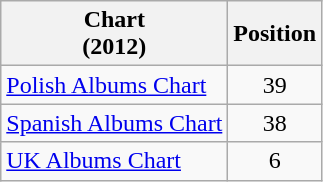<table class="wikitable">
<tr>
<th>Chart<br>(2012)</th>
<th>Position</th>
</tr>
<tr>
<td><a href='#'>Polish Albums Chart</a></td>
<td style="text-align:center;">39</td>
</tr>
<tr>
<td><a href='#'>Spanish Albums Chart</a></td>
<td style="text-align:center;">38</td>
</tr>
<tr>
<td><a href='#'>UK Albums Chart</a></td>
<td style="text-align:center;">6</td>
</tr>
</table>
